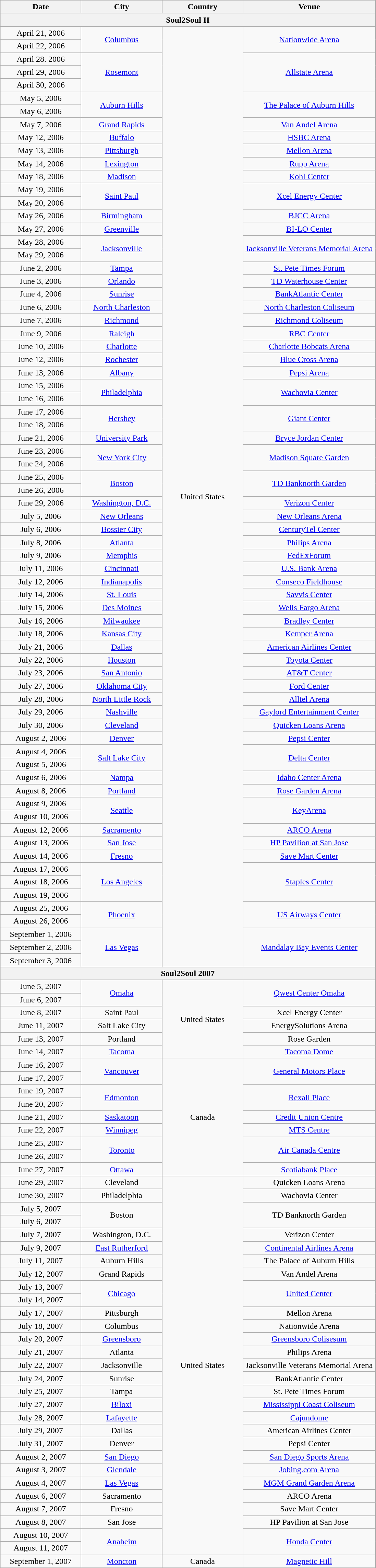<table class="wikitable" style="text-align:center;">
<tr>
<th width="150">Date</th>
<th width="150">City</th>
<th width="150">Country</th>
<th width="250">Venue</th>
</tr>
<tr>
<th colspan="4" align=center><strong>Soul2Soul II</strong> </th>
</tr>
<tr>
<td>April 21, 2006</td>
<td rowspan="2"><a href='#'>Columbus</a></td>
<td rowspan="72">United States</td>
<td rowspan="2"><a href='#'>Nationwide Arena</a></td>
</tr>
<tr>
<td>April 22, 2006</td>
</tr>
<tr>
<td>April 28. 2006</td>
<td rowspan="3"><a href='#'>Rosemont</a></td>
<td rowspan="3"><a href='#'>Allstate Arena</a></td>
</tr>
<tr>
<td>April 29, 2006</td>
</tr>
<tr>
<td>April 30, 2006</td>
</tr>
<tr>
<td>May 5, 2006</td>
<td rowspan="2"><a href='#'>Auburn Hills</a></td>
<td rowspan="2"><a href='#'>The Palace of Auburn Hills</a></td>
</tr>
<tr>
<td>May 6, 2006</td>
</tr>
<tr>
<td>May 7, 2006</td>
<td><a href='#'>Grand Rapids</a></td>
<td><a href='#'>Van Andel Arena</a></td>
</tr>
<tr>
<td>May 12, 2006</td>
<td><a href='#'>Buffalo</a></td>
<td><a href='#'>HSBC Arena</a></td>
</tr>
<tr>
<td>May 13, 2006</td>
<td><a href='#'>Pittsburgh</a></td>
<td><a href='#'>Mellon Arena</a></td>
</tr>
<tr>
<td>May 14, 2006</td>
<td><a href='#'>Lexington</a></td>
<td><a href='#'>Rupp Arena</a></td>
</tr>
<tr>
<td>May 18, 2006</td>
<td><a href='#'>Madison</a></td>
<td><a href='#'>Kohl Center</a></td>
</tr>
<tr>
<td>May 19, 2006</td>
<td rowspan="2"><a href='#'>Saint Paul</a></td>
<td rowspan="2"><a href='#'>Xcel Energy Center</a></td>
</tr>
<tr>
<td>May 20, 2006</td>
</tr>
<tr>
<td>May 26, 2006</td>
<td><a href='#'>Birmingham</a></td>
<td><a href='#'>BJCC Arena</a></td>
</tr>
<tr>
<td>May 27, 2006</td>
<td><a href='#'>Greenville</a></td>
<td><a href='#'>BI-LO Center</a></td>
</tr>
<tr>
<td>May 28, 2006</td>
<td rowspan="2"><a href='#'>Jacksonville</a></td>
<td rowspan="2"><a href='#'>Jacksonville Veterans Memorial Arena</a></td>
</tr>
<tr>
<td>May 29, 2006</td>
</tr>
<tr>
<td>June 2, 2006</td>
<td><a href='#'>Tampa</a></td>
<td><a href='#'>St. Pete Times Forum</a></td>
</tr>
<tr>
<td>June 3, 2006</td>
<td><a href='#'>Orlando</a></td>
<td><a href='#'>TD Waterhouse Center</a></td>
</tr>
<tr>
<td>June 4, 2006</td>
<td><a href='#'>Sunrise</a></td>
<td><a href='#'>BankAtlantic Center</a></td>
</tr>
<tr>
<td>June 6, 2006</td>
<td><a href='#'>North Charleston</a></td>
<td><a href='#'>North Charleston Coliseum</a></td>
</tr>
<tr>
<td>June 7, 2006</td>
<td><a href='#'>Richmond</a></td>
<td><a href='#'>Richmond Coliseum</a></td>
</tr>
<tr>
<td>June 9, 2006</td>
<td><a href='#'>Raleigh</a></td>
<td><a href='#'>RBC Center</a></td>
</tr>
<tr>
<td>June 10, 2006</td>
<td><a href='#'>Charlotte</a></td>
<td><a href='#'>Charlotte Bobcats Arena</a></td>
</tr>
<tr>
<td>June 12, 2006</td>
<td><a href='#'>Rochester</a></td>
<td><a href='#'>Blue Cross Arena</a></td>
</tr>
<tr>
<td>June 13, 2006</td>
<td><a href='#'>Albany</a></td>
<td><a href='#'>Pepsi Arena</a></td>
</tr>
<tr>
<td>June 15, 2006</td>
<td rowspan="2"><a href='#'>Philadelphia</a></td>
<td rowspan="2"><a href='#'>Wachovia Center</a></td>
</tr>
<tr>
<td>June 16, 2006</td>
</tr>
<tr>
<td>June 17, 2006</td>
<td rowspan="2"><a href='#'>Hershey</a></td>
<td rowspan="2"><a href='#'>Giant Center</a></td>
</tr>
<tr>
<td>June 18, 2006</td>
</tr>
<tr>
<td>June 21, 2006</td>
<td><a href='#'>University Park</a></td>
<td><a href='#'>Bryce Jordan Center</a></td>
</tr>
<tr>
<td>June 23, 2006</td>
<td rowspan="2"><a href='#'>New York City</a></td>
<td rowspan="2"><a href='#'>Madison Square Garden</a></td>
</tr>
<tr>
<td>June 24, 2006</td>
</tr>
<tr>
<td>June 25, 2006</td>
<td rowspan="2"><a href='#'>Boston</a></td>
<td rowspan="2"><a href='#'>TD Banknorth Garden</a></td>
</tr>
<tr>
<td>June 26, 2006</td>
</tr>
<tr>
<td>June 29, 2006</td>
<td><a href='#'>Washington, D.C.</a></td>
<td><a href='#'>Verizon Center</a></td>
</tr>
<tr>
<td>July 5, 2006</td>
<td><a href='#'>New Orleans</a></td>
<td><a href='#'>New Orleans Arena</a></td>
</tr>
<tr>
<td>July 6, 2006</td>
<td><a href='#'>Bossier City</a></td>
<td><a href='#'>CenturyTel Center</a></td>
</tr>
<tr>
<td>July 8, 2006</td>
<td><a href='#'>Atlanta</a></td>
<td><a href='#'>Philips Arena</a></td>
</tr>
<tr>
<td>July 9, 2006</td>
<td><a href='#'>Memphis</a></td>
<td><a href='#'>FedExForum</a></td>
</tr>
<tr>
<td>July 11, 2006</td>
<td><a href='#'>Cincinnati</a></td>
<td><a href='#'>U.S. Bank Arena</a></td>
</tr>
<tr>
<td>July 12, 2006</td>
<td><a href='#'>Indianapolis</a></td>
<td><a href='#'>Conseco Fieldhouse</a></td>
</tr>
<tr>
<td>July 14, 2006</td>
<td><a href='#'>St. Louis</a></td>
<td><a href='#'>Savvis Center</a></td>
</tr>
<tr>
<td>July 15, 2006</td>
<td><a href='#'>Des Moines</a></td>
<td><a href='#'>Wells Fargo Arena</a></td>
</tr>
<tr>
<td>July 16, 2006</td>
<td><a href='#'>Milwaukee</a></td>
<td><a href='#'>Bradley Center</a></td>
</tr>
<tr>
<td>July 18, 2006</td>
<td><a href='#'>Kansas City</a></td>
<td><a href='#'>Kemper Arena</a></td>
</tr>
<tr>
<td>July 21, 2006</td>
<td><a href='#'>Dallas</a></td>
<td><a href='#'>American Airlines Center</a></td>
</tr>
<tr>
<td>July 22, 2006</td>
<td><a href='#'>Houston</a></td>
<td><a href='#'>Toyota Center</a></td>
</tr>
<tr>
<td>July 23, 2006</td>
<td><a href='#'>San Antonio</a></td>
<td><a href='#'>AT&T Center</a></td>
</tr>
<tr>
<td>July 27, 2006</td>
<td><a href='#'>Oklahoma City</a></td>
<td><a href='#'>Ford Center</a></td>
</tr>
<tr>
<td>July 28, 2006</td>
<td><a href='#'>North Little Rock</a></td>
<td><a href='#'>Alltel Arena</a></td>
</tr>
<tr>
<td>July 29, 2006</td>
<td><a href='#'>Nashville</a></td>
<td><a href='#'>Gaylord Entertainment Center</a></td>
</tr>
<tr>
<td>July 30, 2006</td>
<td><a href='#'>Cleveland</a></td>
<td><a href='#'>Quicken Loans Arena</a></td>
</tr>
<tr>
<td>August 2, 2006</td>
<td><a href='#'>Denver</a></td>
<td><a href='#'>Pepsi Center</a></td>
</tr>
<tr>
<td>August 4, 2006</td>
<td rowspan="2"><a href='#'>Salt Lake City</a></td>
<td rowspan="2"><a href='#'>Delta Center</a></td>
</tr>
<tr>
<td>August 5, 2006</td>
</tr>
<tr>
<td>August 6, 2006</td>
<td><a href='#'>Nampa</a></td>
<td><a href='#'>Idaho Center Arena</a></td>
</tr>
<tr>
<td>August 8, 2006</td>
<td><a href='#'>Portland</a></td>
<td><a href='#'>Rose Garden Arena</a></td>
</tr>
<tr>
<td>August 9, 2006</td>
<td rowspan="2"><a href='#'>Seattle</a></td>
<td rowspan="2"><a href='#'>KeyArena</a></td>
</tr>
<tr>
<td>August 10, 2006</td>
</tr>
<tr>
<td>August 12, 2006</td>
<td><a href='#'>Sacramento</a></td>
<td><a href='#'>ARCO Arena</a></td>
</tr>
<tr>
<td>August 13, 2006</td>
<td><a href='#'>San Jose</a></td>
<td><a href='#'>HP Pavilion at San Jose</a></td>
</tr>
<tr>
<td>August 14, 2006</td>
<td><a href='#'>Fresno</a></td>
<td><a href='#'>Save Mart Center</a></td>
</tr>
<tr>
<td>August 17, 2006</td>
<td rowspan="3"><a href='#'>Los Angeles</a></td>
<td rowspan="3"><a href='#'>Staples Center</a></td>
</tr>
<tr>
<td>August 18, 2006</td>
</tr>
<tr>
<td>August 19, 2006</td>
</tr>
<tr>
<td>August 25, 2006</td>
<td rowspan="2"><a href='#'>Phoenix</a></td>
<td rowspan="2"><a href='#'>US Airways Center</a></td>
</tr>
<tr>
<td>August 26, 2006</td>
</tr>
<tr>
<td>September 1, 2006</td>
<td rowspan="3"><a href='#'>Las Vegas</a></td>
<td rowspan="3"><a href='#'>Mandalay Bay Events Center</a></td>
</tr>
<tr>
<td>September 2, 2006</td>
</tr>
<tr>
<td>September 3, 2006</td>
</tr>
<tr>
<th colspan="4"><strong>Soul2Soul 2007</strong> </th>
</tr>
<tr>
<td>June 5, 2007</td>
<td rowspan="2"><a href='#'>Omaha</a></td>
<td rowspan="6">United States</td>
<td rowspan="2"><a href='#'>Qwest Center Omaha</a></td>
</tr>
<tr>
<td>June 6, 2007</td>
</tr>
<tr>
<td>June 8, 2007</td>
<td>Saint Paul</td>
<td>Xcel Energy Center</td>
</tr>
<tr>
<td>June 11, 2007</td>
<td>Salt Lake City</td>
<td>EnergySolutions Arena</td>
</tr>
<tr>
<td>June 13, 2007</td>
<td>Portland</td>
<td>Rose Garden</td>
</tr>
<tr>
<td>June 14, 2007</td>
<td><a href='#'>Tacoma</a></td>
<td><a href='#'>Tacoma Dome</a></td>
</tr>
<tr>
<td>June 16, 2007</td>
<td rowspan="2"><a href='#'>Vancouver</a></td>
<td rowspan="9">Canada</td>
<td rowspan="2"><a href='#'>General Motors Place</a></td>
</tr>
<tr>
<td>June 17, 2007</td>
</tr>
<tr>
<td>June 19, 2007</td>
<td rowspan="2"><a href='#'>Edmonton</a></td>
<td rowspan="2"><a href='#'>Rexall Place</a></td>
</tr>
<tr>
<td>June 20, 2007</td>
</tr>
<tr>
<td>June 21, 2007</td>
<td><a href='#'>Saskatoon</a></td>
<td><a href='#'>Credit Union Centre</a></td>
</tr>
<tr>
<td>June 22, 2007</td>
<td><a href='#'>Winnipeg</a></td>
<td><a href='#'>MTS Centre</a></td>
</tr>
<tr>
<td>June 25, 2007</td>
<td rowspan="2"><a href='#'>Toronto</a></td>
<td rowspan="2"><a href='#'>Air Canada Centre</a></td>
</tr>
<tr>
<td>June 26, 2007</td>
</tr>
<tr>
<td>June 27, 2007</td>
<td><a href='#'>Ottawa</a></td>
<td><a href='#'>Scotiabank Place</a></td>
</tr>
<tr>
<td>June 29, 2007</td>
<td>Cleveland</td>
<td rowspan="29">United States</td>
<td>Quicken Loans Arena</td>
</tr>
<tr>
<td>June 30, 2007</td>
<td>Philadelphia</td>
<td>Wachovia Center</td>
</tr>
<tr>
<td>July 5, 2007</td>
<td rowspan="2">Boston</td>
<td rowspan="2">TD Banknorth Garden</td>
</tr>
<tr>
<td>July 6, 2007</td>
</tr>
<tr>
<td>July 7, 2007</td>
<td>Washington, D.C.</td>
<td>Verizon Center</td>
</tr>
<tr>
<td>July 9, 2007</td>
<td><a href='#'>East Rutherford</a></td>
<td><a href='#'>Continental Airlines Arena</a></td>
</tr>
<tr>
<td>July 11, 2007</td>
<td>Auburn Hills</td>
<td>The Palace of Auburn Hills</td>
</tr>
<tr>
<td>July 12, 2007</td>
<td>Grand Rapids</td>
<td>Van Andel Arena</td>
</tr>
<tr>
<td>July 13, 2007</td>
<td rowspan="2"><a href='#'>Chicago</a></td>
<td rowspan="2"><a href='#'>United Center</a></td>
</tr>
<tr>
<td>July 14, 2007</td>
</tr>
<tr>
<td>July 17, 2007</td>
<td>Pittsburgh</td>
<td>Mellon Arena</td>
</tr>
<tr>
<td>July 18, 2007</td>
<td>Columbus</td>
<td>Nationwide Arena</td>
</tr>
<tr>
<td>July 20, 2007</td>
<td><a href='#'>Greensboro</a></td>
<td><a href='#'>Greensboro Colisesum</a></td>
</tr>
<tr>
<td>July 21, 2007</td>
<td>Atlanta</td>
<td>Philips Arena</td>
</tr>
<tr>
<td>July 22, 2007</td>
<td>Jacksonville</td>
<td>Jacksonville Veterans Memorial Arena</td>
</tr>
<tr>
<td>July 24, 2007</td>
<td>Sunrise</td>
<td>BankAtlantic Center</td>
</tr>
<tr>
<td>July 25, 2007</td>
<td>Tampa</td>
<td>St. Pete Times Forum</td>
</tr>
<tr>
<td>July 27, 2007</td>
<td><a href='#'>Biloxi</a></td>
<td><a href='#'>Mississippi Coast Coliseum</a></td>
</tr>
<tr>
<td>July 28, 2007</td>
<td><a href='#'>Lafayette</a></td>
<td><a href='#'>Cajundome</a></td>
</tr>
<tr>
<td>July 29, 2007</td>
<td>Dallas</td>
<td>American Airlines Center</td>
</tr>
<tr>
<td>July 31, 2007</td>
<td>Denver</td>
<td>Pepsi Center</td>
</tr>
<tr>
<td>August 2, 2007</td>
<td><a href='#'>San Diego</a></td>
<td><a href='#'>San Diego Sports Arena</a></td>
</tr>
<tr>
<td>August 3, 2007</td>
<td><a href='#'>Glendale</a></td>
<td><a href='#'>Jobing.com Arena</a></td>
</tr>
<tr>
<td>August 4, 2007</td>
<td><a href='#'>Las Vegas</a></td>
<td><a href='#'>MGM Grand Garden Arena</a></td>
</tr>
<tr>
<td>August 6, 2007</td>
<td>Sacramento</td>
<td>ARCO Arena</td>
</tr>
<tr>
<td>August 7, 2007</td>
<td>Fresno</td>
<td>Save Mart Center</td>
</tr>
<tr>
<td>August 8, 2007</td>
<td>San Jose</td>
<td>HP Pavilion at San Jose</td>
</tr>
<tr>
<td>August 10, 2007</td>
<td rowspan="2"><a href='#'>Anaheim</a></td>
<td rowspan="2"><a href='#'>Honda Center</a></td>
</tr>
<tr>
<td>August 11, 2007</td>
</tr>
<tr>
<td>September 1, 2007</td>
<td><a href='#'>Moncton</a></td>
<td>Canada</td>
<td><a href='#'>Magnetic Hill</a></td>
</tr>
</table>
